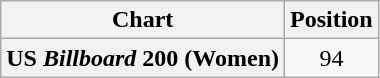<table class="wikitable plainrowheaders" style="text-align:center">
<tr>
<th scope="col">Chart</th>
<th scope="col">Position</th>
</tr>
<tr>
<th scope="row">US <em>Billboard</em> 200 (Women)</th>
<td>94</td>
</tr>
</table>
